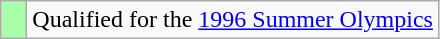<table class="wikitable">
<tr>
<td width=10px bgcolor="#aaffaa"></td>
<td>Qualified for the <a href='#'>1996 Summer Olympics</a></td>
</tr>
</table>
